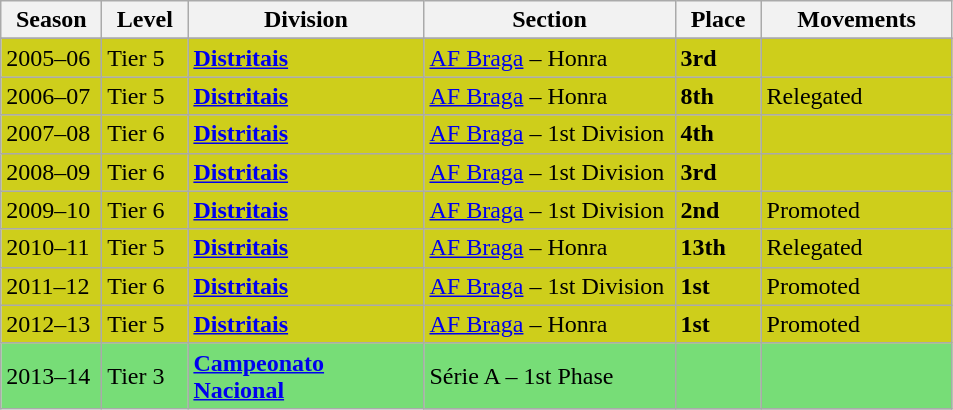<table class="wikitable" style="text-align: left;">
<tr>
<th style="width: 60px;"><strong>Season</strong></th>
<th style="width: 50px;"><strong>Level</strong></th>
<th style="width: 150px;"><strong>Division</strong></th>
<th style="width: 160px;"><strong>Section</strong></th>
<th style="width: 50px;"><strong>Place</strong></th>
<th style="width: 120px;"><strong>Movements</strong></th>
</tr>
<tr>
</tr>
<tr>
<td style="background:#CECE1B;">2005–06</td>
<td style="background:#CECE1B;">Tier 5</td>
<td style="background:#CECE1B;"><strong><a href='#'>Distritais</a></strong></td>
<td style="background:#CECE1B;"><a href='#'>AF Braga</a> – Honra</td>
<td style="background:#CECE1B;"><strong>3rd</strong></td>
<td style="background:#CECE1B;"></td>
</tr>
<tr>
<td style="background:#CECE1B;">2006–07</td>
<td style="background:#CECE1B;">Tier 5</td>
<td style="background:#CECE1B;"><strong><a href='#'>Distritais</a></strong></td>
<td style="background:#CECE1B;"><a href='#'>AF Braga</a> – Honra</td>
<td style="background:#CECE1B;"><strong>8th</strong></td>
<td style="background:#CECE1B;">Relegated</td>
</tr>
<tr>
<td style="background:#CECE1B;">2007–08</td>
<td style="background:#CECE1B;">Tier 6</td>
<td style="background:#CECE1B;"><strong><a href='#'>Distritais</a></strong></td>
<td style="background:#CECE1B;"><a href='#'>AF Braga</a> – 1st Division</td>
<td style="background:#CECE1B;"><strong>4th</strong></td>
<td style="background:#CECE1B;"></td>
</tr>
<tr>
<td style="background:#CECE1B;">2008–09</td>
<td style="background:#CECE1B;">Tier 6</td>
<td style="background:#CECE1B;"><strong><a href='#'>Distritais</a></strong></td>
<td style="background:#CECE1B;"><a href='#'>AF Braga</a> – 1st Division</td>
<td style="background:#CECE1B;"><strong>3rd</strong></td>
<td style="background:#CECE1B;"></td>
</tr>
<tr>
<td style="background:#CECE1B;">2009–10</td>
<td style="background:#CECE1B;">Tier 6</td>
<td style="background:#CECE1B;"><strong><a href='#'>Distritais</a></strong></td>
<td style="background:#CECE1B;"><a href='#'>AF Braga</a> – 1st Division</td>
<td style="background:#CECE1B;"><strong>2nd</strong></td>
<td style="background:#CECE1B;">Promoted</td>
</tr>
<tr>
<td style="background:#CECE1B;">2010–11</td>
<td style="background:#CECE1B;">Tier 5</td>
<td style="background:#CECE1B;"><strong><a href='#'>Distritais</a></strong></td>
<td style="background:#CECE1B;"><a href='#'>AF Braga</a> – Honra</td>
<td style="background:#CECE1B;"><strong>13th</strong></td>
<td style="background:#CECE1B;">Relegated</td>
</tr>
<tr>
<td style="background:#CECE1B;">2011–12</td>
<td style="background:#CECE1B;">Tier 6</td>
<td style="background:#CECE1B;"><strong><a href='#'>Distritais</a></strong></td>
<td style="background:#CECE1B;"><a href='#'>AF Braga</a> – 1st Division</td>
<td style="background:#CECE1B;"><strong>1st</strong></td>
<td style="background:#CECE1B;">Promoted</td>
</tr>
<tr>
<td style="background:#CECE1B;">2012–13</td>
<td style="background:#CECE1B;">Tier 5</td>
<td style="background:#CECE1B;"><strong><a href='#'>Distritais</a></strong></td>
<td style="background:#CECE1B;"><a href='#'>AF Braga</a> – Honra</td>
<td style="background:#CECE1B;"><strong>1st</strong></td>
<td style="background:#CECE1B;">Promoted</td>
</tr>
<tr>
<td rowspan=2 style="background:#77DD77;">2013–14</td>
<td rowspan=2 style="background:#77DD77;">Tier 3</td>
<td rowspan=2 style="background:#77DD77;"><strong><a href='#'>Campeonato Nacional</a></strong></td>
<td style="background:#77DD77;">Série A – 1st Phase</td>
<td style="background:#77DD77;"></td>
<td style="background:#77DD77;"></td>
</tr>
<tr>
</tr>
</table>
